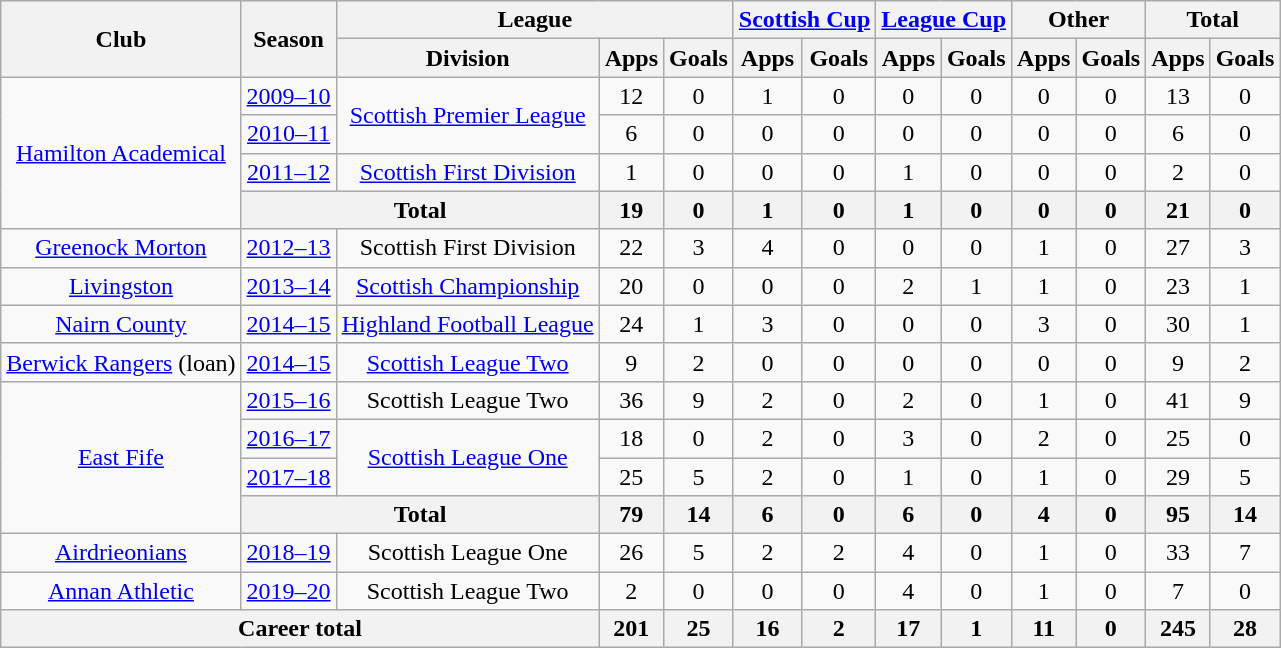<table class="wikitable" style="text-align: center">
<tr>
<th rowspan="2">Club</th>
<th rowspan="2">Season</th>
<th colspan="3">League</th>
<th colspan="2"><a href='#'>Scottish Cup</a></th>
<th colspan="2"><a href='#'>League Cup</a></th>
<th colspan="2">Other</th>
<th colspan="2">Total</th>
</tr>
<tr>
<th>Division</th>
<th>Apps</th>
<th>Goals</th>
<th>Apps</th>
<th>Goals</th>
<th>Apps</th>
<th>Goals</th>
<th>Apps</th>
<th>Goals</th>
<th>Apps</th>
<th>Goals</th>
</tr>
<tr>
<td rowspan="4"><a href='#'>Hamilton Academical</a></td>
<td><a href='#'>2009–10</a></td>
<td rowspan="2"><a href='#'>Scottish Premier League</a></td>
<td>12</td>
<td>0</td>
<td>1</td>
<td>0</td>
<td>0</td>
<td>0</td>
<td>0</td>
<td>0</td>
<td>13</td>
<td>0</td>
</tr>
<tr>
<td><a href='#'>2010–11</a></td>
<td>6</td>
<td>0</td>
<td>0</td>
<td>0</td>
<td>0</td>
<td>0</td>
<td>0</td>
<td>0</td>
<td>6</td>
<td>0</td>
</tr>
<tr>
<td><a href='#'>2011–12</a></td>
<td><a href='#'>Scottish First Division</a></td>
<td>1</td>
<td>0</td>
<td>0</td>
<td>0</td>
<td>1</td>
<td>0</td>
<td>0</td>
<td>0</td>
<td>2</td>
<td>0</td>
</tr>
<tr>
<th colspan="2">Total</th>
<th>19</th>
<th>0</th>
<th>1</th>
<th>0</th>
<th>1</th>
<th>0</th>
<th>0</th>
<th>0</th>
<th>21</th>
<th>0</th>
</tr>
<tr>
<td><a href='#'>Greenock Morton</a></td>
<td><a href='#'>2012–13</a></td>
<td>Scottish First Division</td>
<td>22</td>
<td>3</td>
<td>4</td>
<td>0</td>
<td>0</td>
<td>0</td>
<td>1</td>
<td>0</td>
<td>27</td>
<td>3</td>
</tr>
<tr>
<td><a href='#'>Livingston</a></td>
<td><a href='#'>2013–14</a></td>
<td><a href='#'>Scottish Championship</a></td>
<td>20</td>
<td>0</td>
<td>0</td>
<td>0</td>
<td>2</td>
<td>1</td>
<td>1</td>
<td>0</td>
<td>23</td>
<td>1</td>
</tr>
<tr>
<td><a href='#'>Nairn County</a></td>
<td><a href='#'>2014–15</a></td>
<td><a href='#'>Highland Football League</a></td>
<td>24</td>
<td>1</td>
<td>3</td>
<td>0</td>
<td>0</td>
<td>0</td>
<td>3</td>
<td>0</td>
<td>30</td>
<td>1</td>
</tr>
<tr>
<td><a href='#'>Berwick Rangers</a> (loan)</td>
<td><a href='#'>2014–15</a></td>
<td><a href='#'>Scottish League Two</a></td>
<td>9</td>
<td>2</td>
<td>0</td>
<td>0</td>
<td>0</td>
<td>0</td>
<td>0</td>
<td>0</td>
<td>9</td>
<td>2</td>
</tr>
<tr>
<td rowspan="4"><a href='#'>East Fife</a></td>
<td><a href='#'>2015–16</a></td>
<td>Scottish League Two</td>
<td>36</td>
<td>9</td>
<td>2</td>
<td>0</td>
<td>2</td>
<td>0</td>
<td>1</td>
<td>0</td>
<td>41</td>
<td>9</td>
</tr>
<tr>
<td><a href='#'>2016–17</a></td>
<td rowspan="2"><a href='#'>Scottish League One</a></td>
<td>18</td>
<td>0</td>
<td>2</td>
<td>0</td>
<td>3</td>
<td>0</td>
<td>2</td>
<td>0</td>
<td>25</td>
<td>0</td>
</tr>
<tr>
<td><a href='#'>2017–18</a></td>
<td>25</td>
<td>5</td>
<td>2</td>
<td>0</td>
<td>1</td>
<td>0</td>
<td>1</td>
<td>0</td>
<td>29</td>
<td>5</td>
</tr>
<tr>
<th colspan="2">Total</th>
<th>79</th>
<th>14</th>
<th>6</th>
<th>0</th>
<th>6</th>
<th>0</th>
<th>4</th>
<th>0</th>
<th>95</th>
<th>14</th>
</tr>
<tr>
<td><a href='#'>Airdrieonians</a></td>
<td><a href='#'>2018–19</a></td>
<td>Scottish League One</td>
<td>26</td>
<td>5</td>
<td>2</td>
<td>2</td>
<td>4</td>
<td>0</td>
<td>1</td>
<td>0</td>
<td>33</td>
<td>7</td>
</tr>
<tr>
<td><a href='#'>Annan Athletic</a></td>
<td><a href='#'>2019–20</a></td>
<td>Scottish League Two</td>
<td>2</td>
<td>0</td>
<td>0</td>
<td>0</td>
<td>4</td>
<td>0</td>
<td>1</td>
<td>0</td>
<td>7</td>
<td>0</td>
</tr>
<tr>
<th colspan="3">Career total</th>
<th>201</th>
<th>25</th>
<th>16</th>
<th>2</th>
<th>17</th>
<th>1</th>
<th>11</th>
<th>0</th>
<th>245</th>
<th>28</th>
</tr>
</table>
